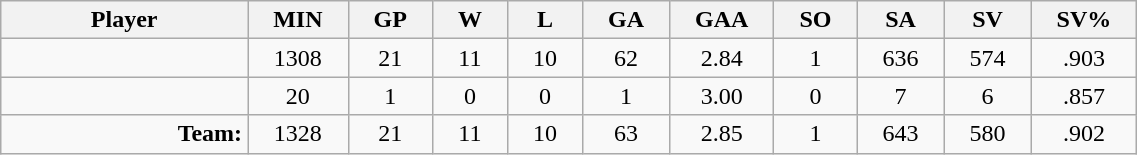<table class="wikitable sortable" width="60%">
<tr>
<th bgcolor="#DDDDFF" width="10%">Player</th>
<th width="3%" bgcolor="#DDDDFF" title="Minutes played">MIN</th>
<th width="3%" bgcolor="#DDDDFF" title="Games played in">GP</th>
<th width="3%" bgcolor="#DDDDFF" title="Games played in">W</th>
<th width="3%" bgcolor="#DDDDFF"title="Games played in">L</th>
<th width="3%" bgcolor="#DDDDFF" title="Goals against">GA</th>
<th width="3%" bgcolor="#DDDDFF" title="Goals against average">GAA</th>
<th width="3%" bgcolor="#DDDDFF" title="Shut-outs">SO</th>
<th width="3%" bgcolor="#DDDDFF" title="Shots against">SA</th>
<th width="3%" bgcolor="#DDDDFF" title="Shots saved">SV</th>
<th width="3%" bgcolor="#DDDDFF" title="Save percentage">SV%</th>
</tr>
<tr align="center">
<td align="right"></td>
<td>1308</td>
<td>21</td>
<td>11</td>
<td>10</td>
<td>62</td>
<td>2.84</td>
<td>1</td>
<td>636</td>
<td>574</td>
<td>.903</td>
</tr>
<tr align="center">
<td align="right"></td>
<td>20</td>
<td>1</td>
<td>0</td>
<td>0</td>
<td>1</td>
<td>3.00</td>
<td>0</td>
<td>7</td>
<td>6</td>
<td>.857</td>
</tr>
<tr align="center">
<td align="right"><strong>Team:</strong></td>
<td>1328</td>
<td>21</td>
<td>11</td>
<td>10</td>
<td>63</td>
<td>2.85</td>
<td>1</td>
<td>643</td>
<td>580</td>
<td>.902</td>
</tr>
</table>
